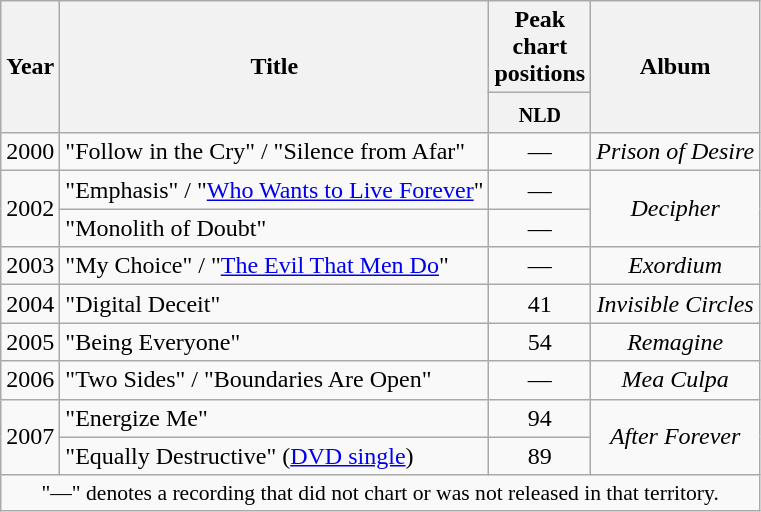<table class=wikitable style=text-align:center;>
<tr>
<th rowspan=2>Year</th>
<th rowspan=2>Title</th>
<th>Peak chart positions</th>
<th rowspan=2>Album</th>
</tr>
<tr style="vertical-align:top;line-height:1.2">
<th width=25px><small>NLD</small><br></th>
</tr>
<tr>
<td>2000</td>
<td align=left>"Follow in the Cry" / "Silence from Afar"</td>
<td>—</td>
<td><em>Prison of Desire</em></td>
</tr>
<tr>
<td rowspan=2>2002</td>
<td align=left>"Emphasis" / "<a href='#'>Who Wants to Live Forever</a>"</td>
<td>—</td>
<td rowspan=2><em>Decipher</em></td>
</tr>
<tr>
<td align=left>"Monolith of Doubt"</td>
<td>—</td>
</tr>
<tr>
<td>2003</td>
<td align=left>"My Choice" / "<a href='#'>The Evil That Men Do</a>"</td>
<td>—</td>
<td><em>Exordium</em></td>
</tr>
<tr>
<td>2004</td>
<td align=left>"Digital Deceit"</td>
<td>41</td>
<td><em>Invisible Circles</em></td>
</tr>
<tr>
<td>2005</td>
<td align=left>"Being Everyone"</td>
<td>54</td>
<td><em>Remagine</em></td>
</tr>
<tr>
<td>2006</td>
<td align=left>"Two Sides" / "Boundaries Are Open"</td>
<td>—</td>
<td><em>Mea Culpa</em></td>
</tr>
<tr>
<td rowspan=2>2007</td>
<td align=left>"Energize Me"</td>
<td>94</td>
<td rowspan=2><em>After Forever</em></td>
</tr>
<tr>
<td align=left>"Equally Destructive" (<a href='#'>DVD single</a>)</td>
<td>89</td>
</tr>
<tr>
<td colspan="10" style="font-size:90%">"—" denotes a recording that did not chart or was not released in that territory.</td>
</tr>
</table>
